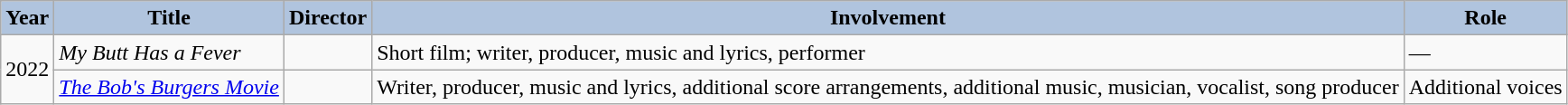<table class="wikitable">
<tr style="text-align:center;">
<th scope="col" style="background:#B0C4DE;">Year</th>
<th scope="col" style="background:#B0C4DE;">Title</th>
<th scope="col" style="background:#B0C4DE;">Director</th>
<th scope="col" style="background:#B0C4DE;">Involvement</th>
<th scope="col" style="background:#B0C4DE;">Role</th>
</tr>
<tr>
<td rowspan=2>2022</td>
<td scope="row"><em>My Butt Has a Fever</em></td>
<td></td>
<td>Short film; writer, producer, music and lyrics, performer</td>
<td>—</td>
</tr>
<tr>
<td scope="row"><em><a href='#'>The Bob's Burgers Movie</a></em></td>
<td></td>
<td>Writer, producer, music and lyrics, additional score arrangements, additional music, musician, vocalist, song producer</td>
<td>Additional voices</td>
</tr>
</table>
